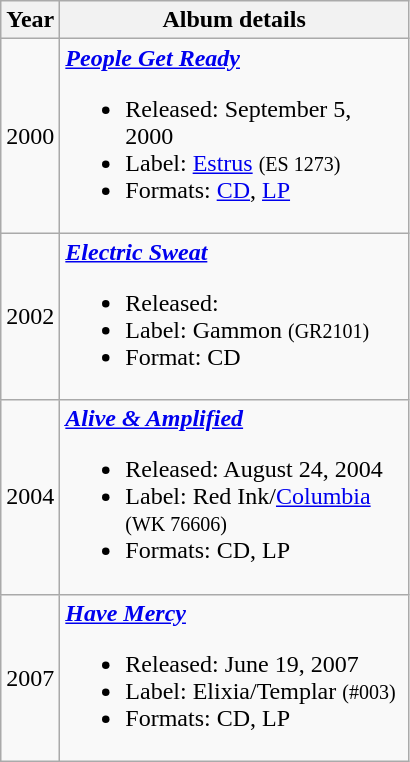<table class="wikitable">
<tr>
<th>Year</th>
<th width="225">Album details</th>
</tr>
<tr>
<td>2000</td>
<td><strong><em><a href='#'>People Get Ready</a></em></strong><br><ul><li>Released: September 5, 2000</li><li>Label: <a href='#'>Estrus</a> <small>(ES 1273)</small></li><li>Formats: <a href='#'>CD</a>, <a href='#'>LP</a></li></ul></td>
</tr>
<tr>
<td>2002</td>
<td><strong><em><a href='#'>Electric Sweat</a></em></strong><br><ul><li>Released: </li><li>Label: Gammon <small>(GR2101)</small></li><li>Format: CD</li></ul></td>
</tr>
<tr>
<td>2004</td>
<td><strong><em><a href='#'>Alive & Amplified</a></em></strong><br><ul><li>Released: August 24, 2004</li><li>Label: Red Ink/<a href='#'>Columbia</a> <small>(WK 76606)</small></li><li>Formats: CD, LP</li></ul></td>
</tr>
<tr>
<td>2007</td>
<td><strong><em><a href='#'>Have Mercy</a></em></strong><br><ul><li>Released: June 19, 2007</li><li>Label: Elixia/Templar <small>(#003)</small></li><li>Formats: CD, LP</li></ul></td>
</tr>
</table>
